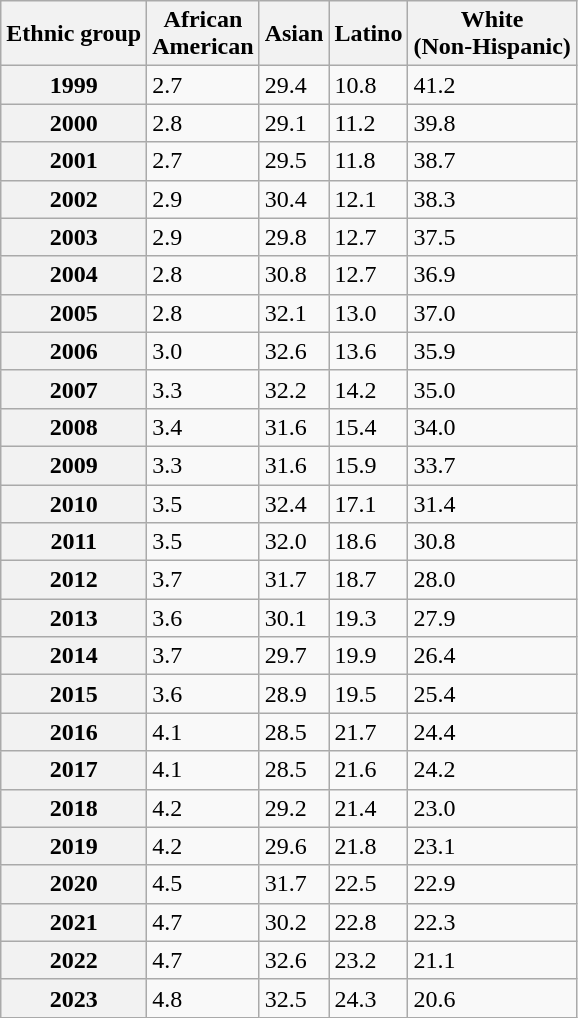<table class="wikitable sortable">
<tr>
<th>Ethnic group</th>
<th>African<br>American</th>
<th>Asian</th>
<th>Latino</th>
<th>White<br>(Non-Hispanic)</th>
</tr>
<tr>
<th>1999</th>
<td>2.7</td>
<td>29.4</td>
<td>10.8</td>
<td>41.2</td>
</tr>
<tr>
<th>2000</th>
<td>2.8</td>
<td>29.1</td>
<td>11.2</td>
<td>39.8</td>
</tr>
<tr>
<th>2001</th>
<td>2.7</td>
<td>29.5</td>
<td>11.8</td>
<td>38.7</td>
</tr>
<tr>
<th>2002</th>
<td>2.9</td>
<td>30.4</td>
<td>12.1</td>
<td>38.3</td>
</tr>
<tr>
<th>2003</th>
<td>2.9</td>
<td>29.8</td>
<td>12.7</td>
<td>37.5</td>
</tr>
<tr>
<th>2004</th>
<td>2.8</td>
<td>30.8</td>
<td>12.7</td>
<td>36.9</td>
</tr>
<tr>
<th>2005</th>
<td>2.8</td>
<td>32.1</td>
<td>13.0</td>
<td>37.0</td>
</tr>
<tr>
<th>2006</th>
<td>3.0</td>
<td>32.6</td>
<td>13.6</td>
<td>35.9</td>
</tr>
<tr>
<th>2007</th>
<td>3.3</td>
<td>32.2</td>
<td>14.2</td>
<td>35.0</td>
</tr>
<tr>
<th>2008</th>
<td>3.4</td>
<td>31.6</td>
<td>15.4</td>
<td>34.0</td>
</tr>
<tr>
<th>2009</th>
<td>3.3</td>
<td>31.6</td>
<td>15.9</td>
<td>33.7</td>
</tr>
<tr>
<th>2010</th>
<td>3.5</td>
<td>32.4</td>
<td>17.1</td>
<td>31.4</td>
</tr>
<tr>
<th>2011</th>
<td>3.5</td>
<td>32.0</td>
<td>18.6</td>
<td>30.8</td>
</tr>
<tr>
<th>2012</th>
<td>3.7</td>
<td>31.7</td>
<td>18.7</td>
<td>28.0</td>
</tr>
<tr>
<th>2013</th>
<td>3.6</td>
<td>30.1</td>
<td>19.3</td>
<td>27.9</td>
</tr>
<tr>
<th>2014</th>
<td>3.7</td>
<td>29.7</td>
<td>19.9</td>
<td>26.4</td>
</tr>
<tr>
<th>2015</th>
<td>3.6</td>
<td>28.9</td>
<td>19.5</td>
<td>25.4</td>
</tr>
<tr>
<th>2016</th>
<td>4.1</td>
<td>28.5</td>
<td>21.7</td>
<td>24.4</td>
</tr>
<tr>
<th>2017</th>
<td>4.1</td>
<td>28.5</td>
<td>21.6</td>
<td>24.2</td>
</tr>
<tr>
<th>2018</th>
<td>4.2</td>
<td>29.2</td>
<td>21.4</td>
<td>23.0</td>
</tr>
<tr>
<th>2019</th>
<td>4.2</td>
<td>29.6</td>
<td>21.8</td>
<td>23.1</td>
</tr>
<tr>
<th>2020</th>
<td>4.5</td>
<td>31.7</td>
<td>22.5</td>
<td>22.9</td>
</tr>
<tr>
<th>2021</th>
<td>4.7</td>
<td>30.2</td>
<td>22.8</td>
<td>22.3</td>
</tr>
<tr>
<th>2022</th>
<td>4.7</td>
<td>32.6</td>
<td>23.2</td>
<td>21.1</td>
</tr>
<tr>
<th>2023</th>
<td>4.8</td>
<td>32.5</td>
<td>24.3</td>
<td>20.6</td>
</tr>
</table>
